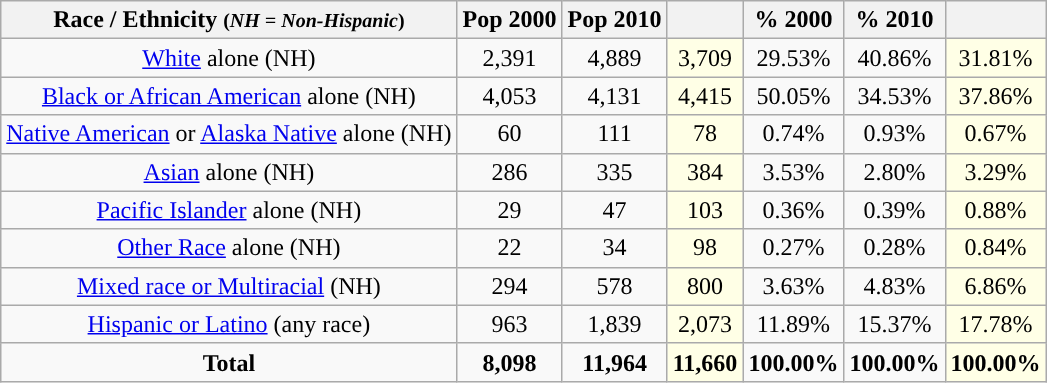<table class="wikitable" style="text-align:center;">
<tr>
<th>Race / Ethnicity <small>(<em>NH = Non-Hispanic</em>)</small></th>
<th>Pop 2000</th>
<th>Pop 2010</th>
<th></th>
<th>% 2000</th>
<th>% 2010</th>
<th></th>
</tr>
<tr>
<td><a href='#'>White</a> alone (NH)</td>
<td>2,391</td>
<td>4,889</td>
<td style='background: #ffffe6;'>3,709</td>
<td>29.53%</td>
<td>40.86%</td>
<td style='background: #ffffe6;'>31.81%</td>
</tr>
<tr>
<td><a href='#'>Black or African American</a> alone (NH)</td>
<td>4,053</td>
<td>4,131</td>
<td style='background: #ffffe6;'>4,415</td>
<td>50.05%</td>
<td>34.53%</td>
<td style='background: #ffffe6;'>37.86%</td>
</tr>
<tr>
<td><a href='#'>Native American</a> or <a href='#'>Alaska Native</a> alone (NH)</td>
<td>60</td>
<td>111</td>
<td style='background: #ffffe6;'>78</td>
<td>0.74%</td>
<td>0.93%</td>
<td style='background: #ffffe6;'>0.67%</td>
</tr>
<tr>
<td><a href='#'>Asian</a> alone (NH)</td>
<td>286</td>
<td>335</td>
<td style='background: #ffffe6;'>384</td>
<td>3.53%</td>
<td>2.80%</td>
<td style='background: #ffffe6;'>3.29%</td>
</tr>
<tr>
<td><a href='#'>Pacific Islander</a> alone (NH)</td>
<td>29</td>
<td>47</td>
<td style='background: #ffffe6;'>103</td>
<td>0.36%</td>
<td>0.39%</td>
<td style='background: #ffffe6;'>0.88%</td>
</tr>
<tr>
<td><a href='#'>Other Race</a> alone (NH)</td>
<td>22</td>
<td>34</td>
<td style='background: #ffffe6;'>98</td>
<td>0.27%</td>
<td>0.28%</td>
<td style='background: #ffffe6;'>0.84%</td>
</tr>
<tr>
<td><a href='#'>Mixed race or Multiracial</a> (NH)</td>
<td>294</td>
<td>578</td>
<td style='background: #ffffe6;'>800</td>
<td>3.63%</td>
<td>4.83%</td>
<td style='background: #ffffe6;'>6.86%</td>
</tr>
<tr>
<td><a href='#'>Hispanic or Latino</a> (any race)</td>
<td>963</td>
<td>1,839</td>
<td style='background: #ffffe6;'>2,073</td>
<td>11.89%</td>
<td>15.37%</td>
<td style='background: #ffffe6;'>17.78%</td>
</tr>
<tr>
<td><strong>Total</strong></td>
<td><strong>8,098</strong></td>
<td><strong>11,964</strong></td>
<td style='background: #ffffe6;'><strong>11,660</strong></td>
<td><strong>100.00%</strong></td>
<td><strong>100.00%</strong></td>
<td style='background: #ffffe6;'><strong>100.00%</strong></td>
</tr>
</table>
